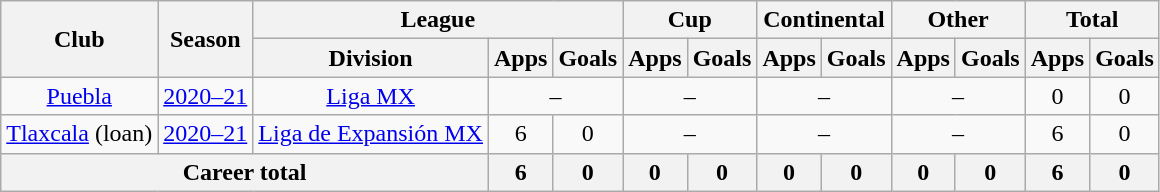<table class="wikitable" style="text-align: center">
<tr>
<th rowspan="2">Club</th>
<th rowspan="2">Season</th>
<th colspan="3">League</th>
<th colspan="2">Cup</th>
<th colspan="2">Continental</th>
<th colspan="2">Other</th>
<th colspan="2">Total</th>
</tr>
<tr>
<th>Division</th>
<th>Apps</th>
<th>Goals</th>
<th>Apps</th>
<th>Goals</th>
<th>Apps</th>
<th>Goals</th>
<th>Apps</th>
<th>Goals</th>
<th>Apps</th>
<th>Goals</th>
</tr>
<tr>
<td><a href='#'>Puebla</a></td>
<td><a href='#'>2020–21</a></td>
<td><a href='#'>Liga MX</a></td>
<td colspan="2">–</td>
<td colspan="2">–</td>
<td colspan="2">–</td>
<td colspan="2">–</td>
<td>0</td>
<td>0</td>
</tr>
<tr>
<td><a href='#'>Tlaxcala</a> (loan)</td>
<td><a href='#'>2020–21</a></td>
<td><a href='#'>Liga de Expansión MX</a></td>
<td>6</td>
<td>0</td>
<td colspan="2">–</td>
<td colspan="2">–</td>
<td colspan="2">–</td>
<td>6</td>
<td>0</td>
</tr>
<tr>
<th colspan="3"><strong>Career total</strong></th>
<th>6</th>
<th>0</th>
<th>0</th>
<th>0</th>
<th>0</th>
<th>0</th>
<th>0</th>
<th>0</th>
<th>6</th>
<th>0</th>
</tr>
</table>
